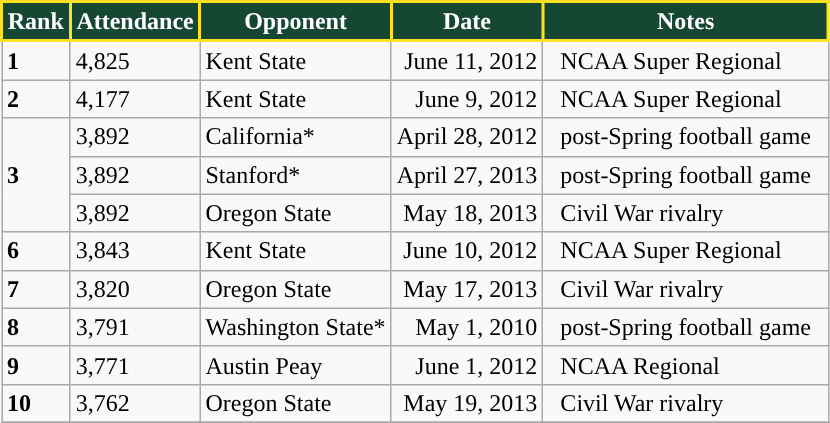<table class="wikitable">
<tr>
<th style="background: #154733; color: #FFFFFF; border: 2px solid #FEE123;">Rank</th>
<th style="background: #154733; color: #FFFFFF; border: 2px solid #FEE123;">Attendance</th>
<th style="background: #154733; color: #FFFFFF; border: 2px solid #FEE123;">Opponent</th>
<th style="background: #154733; color: #FFFFFF; border: 2px solid #FEE123;">Date</th>
<th style="background: #154733; color: #FFFFFF; border: 2px solid #FEE123;">Notes</th>
</tr>
<tr>
<td><strong>1</strong></td>
<td>4,825</td>
<td align=left>Kent State</td>
<td align=right>June 11, 2012</td>
<td align=left>  NCAA Super Regional</td>
</tr>
<tr>
<td><strong>2</strong></td>
<td>4,177</td>
<td align=left>Kent State</td>
<td align=right>June 9, 2012</td>
<td align=left>  NCAA Super Regional</td>
</tr>
<tr>
<td rowspan=3><strong>3</strong></td>
<td>3,892</td>
<td align=left>California*</td>
<td align=right>April 28, 2012</td>
<td align=left>  post-Spring football game</td>
</tr>
<tr>
<td>3,892</td>
<td align=left>Stanford*</td>
<td align=right>April 27, 2013</td>
<td align=left>  post-Spring football game</td>
</tr>
<tr>
<td>3,892</td>
<td align=left>Oregon State</td>
<td align=right>May 18, 2013</td>
<td align=left>  Civil War rivalry</td>
</tr>
<tr>
<td><strong>6</strong></td>
<td>3,843</td>
<td align=left>Kent State</td>
<td align=right>June 10, 2012</td>
<td align=left>  NCAA Super Regional</td>
</tr>
<tr>
<td><strong>7</strong></td>
<td>3,820</td>
<td align=left>Oregon State</td>
<td align=right>May 17, 2013</td>
<td align=left>  Civil War rivalry</td>
</tr>
<tr>
<td><strong>8</strong></td>
<td>3,791</td>
<td align=left>Washington State*</td>
<td align=right>May 1, 2010</td>
<td align=left>  post-Spring football game  </td>
</tr>
<tr>
<td><strong>9</strong></td>
<td>3,771</td>
<td align=left>Austin Peay</td>
<td align=right>June 1, 2012</td>
<td align=left>  NCAA Regional</td>
</tr>
<tr>
<td><strong>10</strong></td>
<td>3,762</td>
<td align=left>Oregon State</td>
<td align=right>May 19, 2013</td>
<td align=left>  Civil War rivalry</td>
</tr>
<tr>
</tr>
</table>
